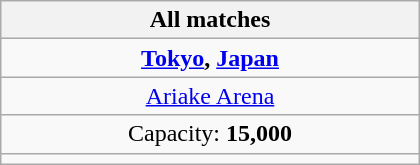<table class="wikitable" style="text-align:center" width=280>
<tr>
<th>All matches</th>
</tr>
<tr>
<td> <strong><a href='#'>Tokyo</a>, <a href='#'>Japan</a></strong></td>
</tr>
<tr>
<td><a href='#'>Ariake Arena</a></td>
</tr>
<tr>
<td>Capacity: <strong>15,000</strong></td>
</tr>
<tr>
<td></td>
</tr>
</table>
